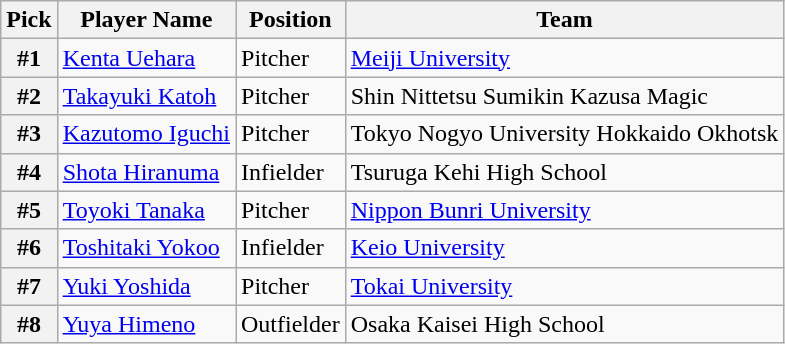<table class="wikitable">
<tr>
<th>Pick</th>
<th>Player Name</th>
<th>Position</th>
<th>Team</th>
</tr>
<tr>
<th>#1</th>
<td><a href='#'>Kenta Uehara</a></td>
<td>Pitcher</td>
<td><a href='#'>Meiji University</a></td>
</tr>
<tr>
<th>#2</th>
<td><a href='#'>Takayuki Katoh</a></td>
<td>Pitcher</td>
<td>Shin Nittetsu Sumikin Kazusa Magic</td>
</tr>
<tr>
<th>#3</th>
<td><a href='#'>Kazutomo Iguchi</a></td>
<td>Pitcher</td>
<td>Tokyo Nogyo University Hokkaido Okhotsk</td>
</tr>
<tr>
<th>#4</th>
<td><a href='#'>Shota Hiranuma</a></td>
<td>Infielder</td>
<td>Tsuruga Kehi High School</td>
</tr>
<tr>
<th>#5</th>
<td><a href='#'>Toyoki Tanaka</a></td>
<td>Pitcher</td>
<td><a href='#'>Nippon Bunri University</a></td>
</tr>
<tr>
<th>#6</th>
<td><a href='#'>Toshitaki Yokoo</a></td>
<td>Infielder</td>
<td><a href='#'>Keio University</a></td>
</tr>
<tr>
<th>#7</th>
<td><a href='#'>Yuki Yoshida</a></td>
<td>Pitcher</td>
<td><a href='#'>Tokai University</a></td>
</tr>
<tr>
<th>#8</th>
<td><a href='#'>Yuya Himeno</a></td>
<td>Outfielder</td>
<td>Osaka Kaisei High School</td>
</tr>
</table>
